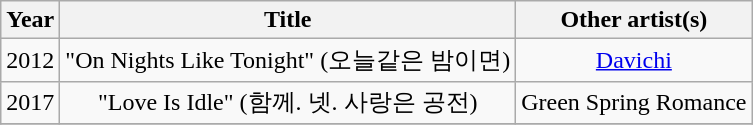<table class="wikitable" style="text-align: center;">
<tr>
<th>Year</th>
<th>Title</th>
<th>Other artist(s)</th>
</tr>
<tr>
<td>2012</td>
<td>"On Nights Like Tonight" (오늘같은 밤이면)</td>
<td><a href='#'>Davichi</a></td>
</tr>
<tr>
<td>2017</td>
<td>"Love Is Idle" (함께. 넷. 사랑은 공전)</td>
<td>Green Spring Romance</td>
</tr>
<tr>
</tr>
</table>
